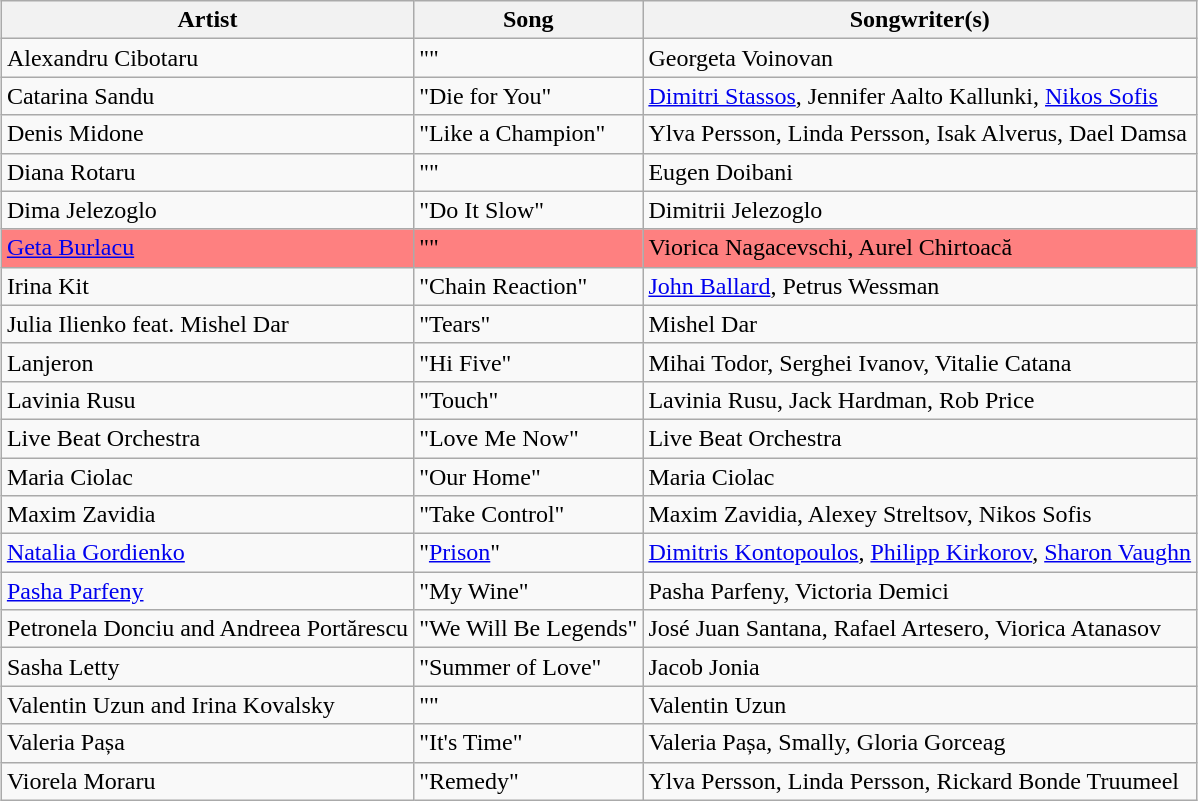<table class="sortable wikitable" style="margin: 1em auto 1em auto">
<tr>
<th>Artist</th>
<th>Song</th>
<th>Songwriter(s)</th>
</tr>
<tr>
<td>Alexandru Cibotaru</td>
<td>""</td>
<td>Georgeta Voinovan</td>
</tr>
<tr>
<td>Catarina Sandu</td>
<td>"Die for You"</td>
<td><a href='#'>Dimitri Stassos</a>, Jennifer Aalto Kallunki, <a href='#'>Nikos Sofis</a></td>
</tr>
<tr>
<td>Denis Midone</td>
<td>"Like a Champion"</td>
<td>Ylva Persson, Linda Persson, Isak Alverus, Dael Damsa</td>
</tr>
<tr>
<td>Diana Rotaru</td>
<td>""</td>
<td>Eugen Doibani</td>
</tr>
<tr>
<td>Dima Jelezoglo</td>
<td>"Do It Slow"</td>
<td>Dimitrii Jelezoglo</td>
</tr>
<tr style="background:#fe8080;">
<td><a href='#'>Geta Burlacu</a></td>
<td>""</td>
<td>Viorica Nagacevschi, Aurel Chirtoacă</td>
</tr>
<tr>
<td>Irina Kit</td>
<td>"Chain Reaction"</td>
<td><a href='#'>John Ballard</a>, Petrus Wessman</td>
</tr>
<tr>
<td>Julia Ilienko feat. Mishel Dar</td>
<td>"Tears"</td>
<td>Mishel Dar</td>
</tr>
<tr>
<td>Lanjeron</td>
<td>"Hi Five"</td>
<td>Mihai Todor, Serghei Ivanov, Vitalie Catana</td>
</tr>
<tr>
<td>Lavinia Rusu</td>
<td>"Touch"</td>
<td>Lavinia Rusu, Jack Hardman, Rob Price</td>
</tr>
<tr>
<td>Live Beat Orchestra</td>
<td>"Love Me Now"</td>
<td>Live Beat Orchestra</td>
</tr>
<tr>
<td>Maria Ciolac</td>
<td>"Our Home"</td>
<td>Maria Ciolac</td>
</tr>
<tr>
<td>Maxim Zavidia</td>
<td>"Take Control"</td>
<td>Maxim Zavidia, Alexey Streltsov, Nikos Sofis</td>
</tr>
<tr>
<td><a href='#'>Natalia Gordienko</a></td>
<td>"<a href='#'>Prison</a>"</td>
<td><a href='#'>Dimitris Kontopoulos</a>, <a href='#'>Philipp Kirkorov</a>, <a href='#'>Sharon Vaughn</a></td>
</tr>
<tr>
<td><a href='#'>Pasha Parfeny</a></td>
<td>"My Wine"</td>
<td>Pasha Parfeny, Victoria Demici</td>
</tr>
<tr>
<td>Petronela Donciu and Andreea Portărescu</td>
<td>"We Will Be Legends"</td>
<td>José Juan Santana, Rafael Artesero, Viorica Atanasov</td>
</tr>
<tr>
<td>Sasha Letty</td>
<td>"Summer of Love"</td>
<td>Jacob Jonia</td>
</tr>
<tr>
<td>Valentin Uzun and Irina Kovalsky</td>
<td>""</td>
<td>Valentin Uzun</td>
</tr>
<tr>
<td>Valeria Pașa</td>
<td>"It's Time"</td>
<td>Valeria Pașa, Smally, Gloria Gorceag</td>
</tr>
<tr>
<td>Viorela Moraru</td>
<td>"Remedy"</td>
<td>Ylva Persson, Linda Persson, Rickard Bonde Truumeel</td>
</tr>
</table>
